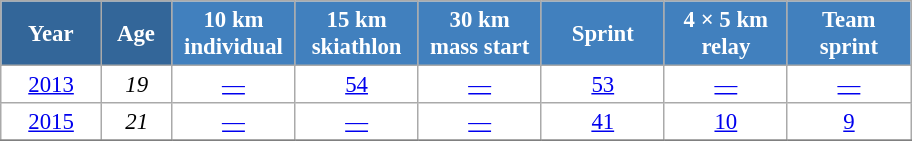<table class="wikitable" style="font-size:95%; text-align:center; border:grey solid 1px; border-collapse:collapse; background:#ffffff;">
<tr>
<th style="background-color:#369; color:white; width:60px;"> Year </th>
<th style="background-color:#369; color:white; width:40px;"> Age </th>
<th style="background-color:#4180be; color:white; width:75px;"> 10 km <br> individual </th>
<th style="background-color:#4180be; color:white; width:75px;"> 15 km <br> skiathlon </th>
<th style="background-color:#4180be; color:white; width:75px;"> 30 km <br> mass start </th>
<th style="background-color:#4180be; color:white; width:75px;"> Sprint </th>
<th style="background-color:#4180be; color:white; width:75px;"> 4 × 5 km <br> relay </th>
<th style="background-color:#4180be; color:white; width:75px;"> Team <br> sprint </th>
</tr>
<tr>
<td><a href='#'>2013</a></td>
<td><em>19</em></td>
<td><a href='#'>—</a></td>
<td><a href='#'>54</a></td>
<td><a href='#'>—</a></td>
<td><a href='#'>53</a></td>
<td><a href='#'>—</a></td>
<td><a href='#'>—</a></td>
</tr>
<tr>
<td><a href='#'>2015</a></td>
<td><em>21</em></td>
<td><a href='#'>—</a></td>
<td><a href='#'>—</a></td>
<td><a href='#'>—</a></td>
<td><a href='#'>41</a></td>
<td><a href='#'>10</a></td>
<td><a href='#'>9</a></td>
</tr>
<tr>
</tr>
</table>
